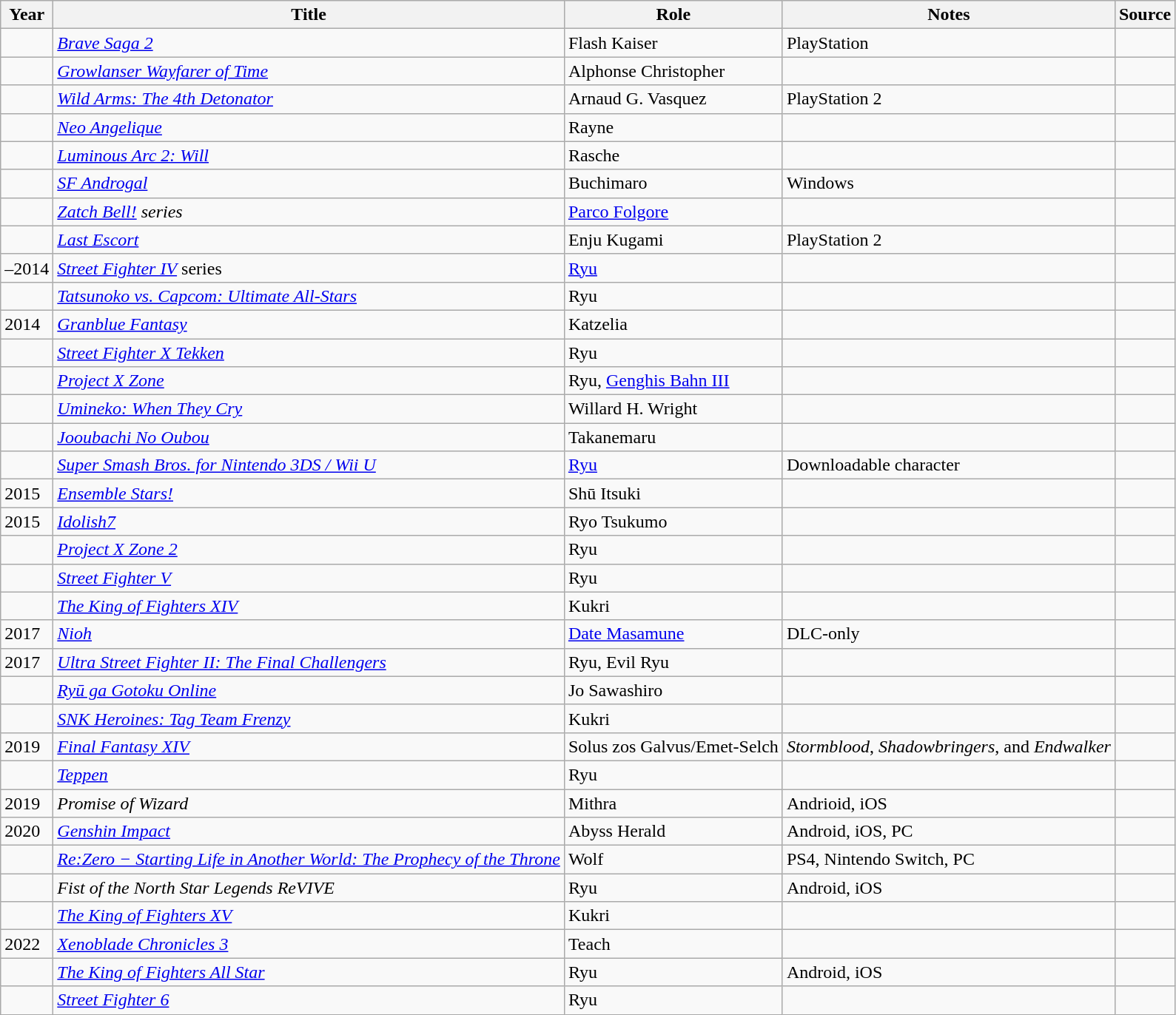<table class="wikitable sortable plainrowheaders">
<tr>
<th>Year</th>
<th>Title</th>
<th>Role</th>
<th class="unsortable">Notes</th>
<th class="unsortable">Source</th>
</tr>
<tr>
<td></td>
<td><em><a href='#'>Brave Saga 2</a></em></td>
<td>Flash Kaiser</td>
<td>PlayStation</td>
<td></td>
</tr>
<tr>
<td></td>
<td><em><a href='#'>Growlanser Wayfarer of Time</a></em></td>
<td>Alphonse Christopher</td>
<td></td>
<td></td>
</tr>
<tr>
<td></td>
<td><em><a href='#'>Wild Arms: The 4th Detonator</a></em></td>
<td>Arnaud G. Vasquez</td>
<td>PlayStation 2</td>
<td></td>
</tr>
<tr>
<td></td>
<td><em><a href='#'>Neo Angelique</a></em></td>
<td>Rayne</td>
<td></td>
<td></td>
</tr>
<tr>
<td></td>
<td><em><a href='#'>Luminous Arc 2: Will</a></em></td>
<td>Rasche</td>
<td></td>
<td></td>
</tr>
<tr>
<td></td>
<td><em><a href='#'>SF Androgal</a></em></td>
<td>Buchimaro</td>
<td>Windows</td>
<td></td>
</tr>
<tr>
<td></td>
<td><em><a href='#'>Zatch Bell!</a> series</em></td>
<td><a href='#'>Parco Folgore</a></td>
<td></td>
<td></td>
</tr>
<tr>
<td></td>
<td><em><a href='#'>Last Escort</a></em></td>
<td>Enju Kugami</td>
<td>PlayStation 2</td>
<td></td>
</tr>
<tr>
<td>–2014</td>
<td><em><a href='#'>Street Fighter IV</a></em> series</td>
<td><a href='#'>Ryu</a></td>
<td></td>
<td></td>
</tr>
<tr>
<td></td>
<td><em><a href='#'>Tatsunoko vs. Capcom: Ultimate All-Stars</a></em></td>
<td>Ryu</td>
<td></td>
<td></td>
</tr>
<tr>
<td>2014</td>
<td><em><a href='#'>Granblue Fantasy</a></em></td>
<td>Katzelia</td>
<td></td>
<td></td>
</tr>
<tr>
<td></td>
<td><em><a href='#'>Street Fighter X Tekken</a></em></td>
<td>Ryu</td>
<td></td>
<td></td>
</tr>
<tr>
<td></td>
<td><em><a href='#'>Project X Zone</a></em></td>
<td>Ryu, <a href='#'>Genghis Bahn III</a></td>
<td></td>
<td></td>
</tr>
<tr>
<td></td>
<td><em><a href='#'>Umineko: When They Cry</a></em></td>
<td>Willard H. Wright</td>
<td></td>
<td></td>
</tr>
<tr>
<td></td>
<td><em><a href='#'>Jooubachi No Oubou</a></em></td>
<td>Takanemaru</td>
<td></td>
</tr>
<tr>
<td></td>
<td><em><a href='#'>Super Smash Bros. for Nintendo 3DS / Wii U</a></em></td>
<td><a href='#'>Ryu</a></td>
<td>Downloadable character</td>
<td></td>
</tr>
<tr>
<td>2015</td>
<td><em><a href='#'>Ensemble Stars!</a></em></td>
<td>Shū Itsuki</td>
<td></td>
<td></td>
</tr>
<tr>
<td>2015</td>
<td><em><a href='#'>Idolish7</a></em></td>
<td>Ryo Tsukumo</td>
<td></td>
<td></td>
</tr>
<tr>
<td></td>
<td><em><a href='#'>Project X Zone 2</a></em></td>
<td>Ryu</td>
<td></td>
<td></td>
</tr>
<tr>
<td></td>
<td><em><a href='#'>Street Fighter V</a></em></td>
<td>Ryu</td>
<td></td>
<td></td>
</tr>
<tr>
<td></td>
<td><em><a href='#'>The King of Fighters XIV</a></em></td>
<td>Kukri</td>
<td></td>
<td></td>
</tr>
<tr>
<td>2017</td>
<td><em><a href='#'>Nioh</a></em></td>
<td><a href='#'>Date Masamune</a></td>
<td>DLC-only</td>
<td></td>
</tr>
<tr>
<td>2017</td>
<td><em><a href='#'>Ultra Street Fighter II: The Final Challengers</a></em></td>
<td>Ryu, Evil Ryu</td>
<td></td>
</tr>
<tr>
<td></td>
<td><em><a href='#'>Ryū ga Gotoku Online</a></em></td>
<td>Jo Sawashiro</td>
<td></td>
<td></td>
</tr>
<tr>
<td></td>
<td><em><a href='#'>SNK Heroines: Tag Team Frenzy</a></em></td>
<td>Kukri</td>
<td></td>
<td></td>
</tr>
<tr>
<td>2019</td>
<td><em><a href='#'>Final Fantasy XIV</a></em></td>
<td>Solus zos Galvus/Emet-Selch</td>
<td><em>Stormblood</em>, <em>Shadowbringers</em>, and <em>Endwalker</em></td>
<td></td>
</tr>
<tr>
<td></td>
<td><em><a href='#'>Teppen</a></em></td>
<td>Ryu</td>
<td></td>
<td></td>
</tr>
<tr>
<td>2019</td>
<td><em>Promise of Wizard</em></td>
<td>Mithra</td>
<td>Andrioid, iOS</td>
<td></td>
</tr>
<tr>
<td>2020</td>
<td><em><a href='#'>Genshin Impact</a></em></td>
<td>Abyss Herald</td>
<td>Android, iOS, PC</td>
<td></td>
</tr>
<tr>
<td></td>
<td><em><a href='#'>Re:Zero − Starting Life in Another World: The Prophecy of the Throne</a></em></td>
<td>Wolf</td>
<td>PS4, Nintendo Switch, PC</td>
<td></td>
</tr>
<tr>
<td></td>
<td><em>Fist of the North Star Legends ReVIVE</em></td>
<td>Ryu</td>
<td>Android, iOS</td>
<td></td>
</tr>
<tr>
<td></td>
<td><em><a href='#'>The King of Fighters XV</a></em></td>
<td>Kukri</td>
<td></td>
<td></td>
</tr>
<tr>
<td>2022</td>
<td><em><a href='#'>Xenoblade Chronicles 3</a></em></td>
<td>Teach</td>
<td></td>
<td></td>
</tr>
<tr>
<td></td>
<td><em><a href='#'>The King of Fighters All Star</a></em></td>
<td>Ryu</td>
<td>Android, iOS</td>
<td></td>
</tr>
<tr>
<td></td>
<td><em><a href='#'>Street Fighter 6</a></em></td>
<td>Ryu</td>
<td></td>
<td></td>
</tr>
</table>
